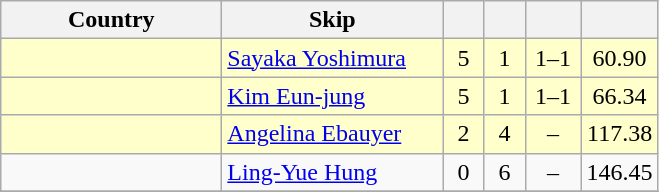<table class="wikitable" style="text-align: center;">
<tr>
<th width=140>Country</th>
<th width=140>Skip</th>
<th width=20></th>
<th width=20></th>
<th width=30></th>
<th width=20></th>
</tr>
<tr bgcolor=#ffffcc>
<td style="text-align:left;"></td>
<td style="text-align:left;"><a href='#'>Sayaka Yoshimura</a></td>
<td>5</td>
<td>1</td>
<td>1–1</td>
<td>60.90</td>
</tr>
<tr bgcolor=#ffffcc>
<td style="text-align:left;"></td>
<td style="text-align:left;"><a href='#'>Kim Eun-jung</a></td>
<td>5</td>
<td>1</td>
<td>1–1</td>
<td>66.34</td>
</tr>
<tr bgcolor=#ffffcc>
<td style="text-align:left;"></td>
<td style="text-align:left;"><a href='#'>Angelina Ebauyer</a></td>
<td>2</td>
<td>4</td>
<td>–</td>
<td>117.38</td>
</tr>
<tr>
<td style="text-align:left;"></td>
<td style="text-align:left;"><a href='#'>Ling-Yue Hung</a></td>
<td>0</td>
<td>6</td>
<td>–</td>
<td>146.45</td>
</tr>
<tr>
</tr>
</table>
